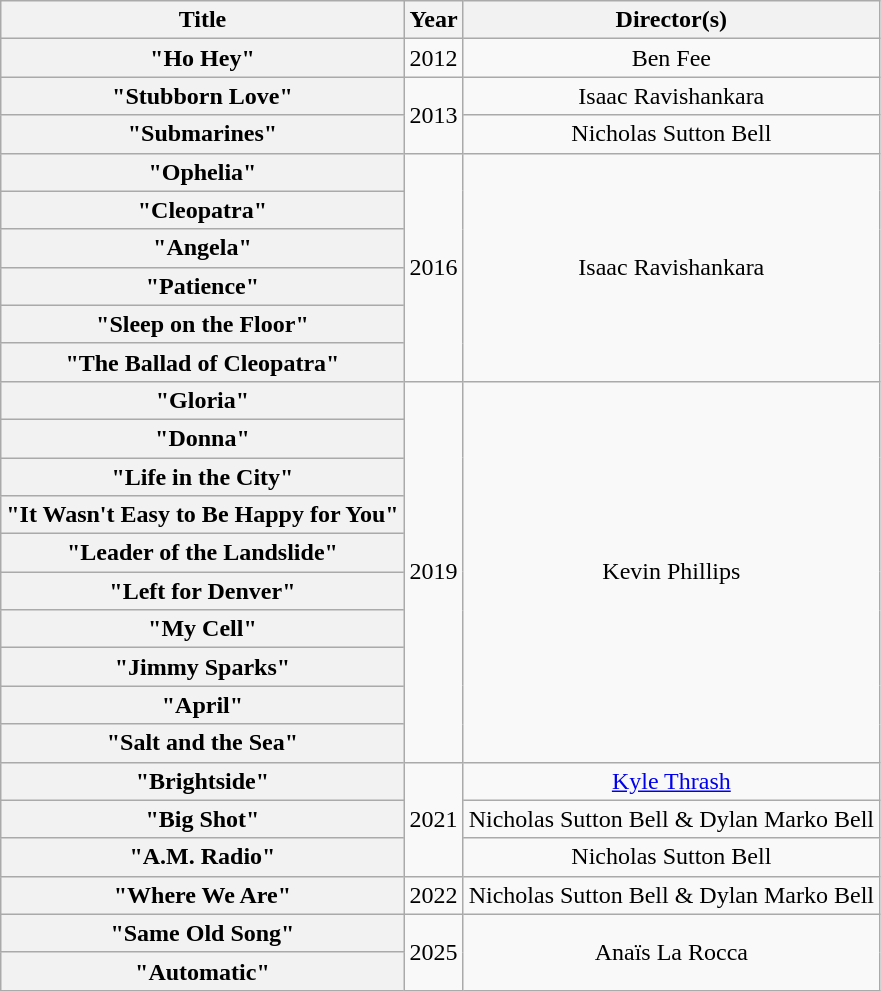<table class="wikitable plainrowheaders" style="text-align:center;">
<tr>
<th scope="col">Title</th>
<th scope="col">Year</th>
<th scope="col">Director(s)</th>
</tr>
<tr>
<th scope="row">"Ho Hey"</th>
<td>2012</td>
<td>Ben Fee</td>
</tr>
<tr>
<th scope="row">"Stubborn Love"</th>
<td rowspan="2">2013</td>
<td>Isaac Ravishankara</td>
</tr>
<tr>
<th scope="row">"Submarines"</th>
<td>Nicholas Sutton Bell</td>
</tr>
<tr>
<th scope="row">"Ophelia"</th>
<td rowspan="6">2016</td>
<td rowspan="6">Isaac Ravishankara</td>
</tr>
<tr>
<th scope="row">"Cleopatra"</th>
</tr>
<tr>
<th scope="row">"Angela"</th>
</tr>
<tr>
<th scope="row">"Patience"</th>
</tr>
<tr>
<th scope="row">"Sleep on the Floor"</th>
</tr>
<tr>
<th scope="row">"The Ballad of Cleopatra"</th>
</tr>
<tr>
<th scope="row">"Gloria"</th>
<td rowspan="10">2019</td>
<td rowspan="10">Kevin Phillips</td>
</tr>
<tr>
<th scope="row">"Donna"</th>
</tr>
<tr>
<th scope="row">"Life in the City"</th>
</tr>
<tr>
<th scope="row">"It Wasn't Easy to Be Happy for You"</th>
</tr>
<tr>
<th scope="row">"Leader of the Landslide"</th>
</tr>
<tr>
<th scope="row">"Left for Denver"</th>
</tr>
<tr>
<th scope="row">"My Cell"</th>
</tr>
<tr>
<th scope="row">"Jimmy Sparks"</th>
</tr>
<tr>
<th scope="row">"April"</th>
</tr>
<tr>
<th scope="row">"Salt and the Sea"</th>
</tr>
<tr>
<th scope="row">"Brightside"</th>
<td rowspan="3">2021</td>
<td><a href='#'>Kyle Thrash</a></td>
</tr>
<tr>
<th scope="row">"Big Shot"</th>
<td>Nicholas Sutton Bell & Dylan Marko Bell</td>
</tr>
<tr>
<th scope="row">"A.M. Radio"</th>
<td>Nicholas Sutton Bell</td>
</tr>
<tr>
<th scope="row">"Where We Are"</th>
<td>2022</td>
<td>Nicholas Sutton Bell & Dylan Marko Bell</td>
</tr>
<tr>
<th scope="row">"Same Old Song"</th>
<td rowspan="2">2025</td>
<td rowspan="2">Anaïs La Rocca</td>
</tr>
<tr>
<th scope="row">"Automatic"</th>
</tr>
</table>
